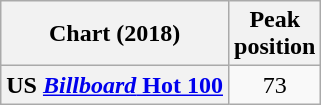<table class="wikitable sortable plainrowheaders" style="text-align:center">
<tr>
<th>Chart (2018)</th>
<th>Peak<br>position</th>
</tr>
<tr>
<th scope="row">US <a href='#'><em>Billboard</em> Hot 100</a></th>
<td>73</td>
</tr>
</table>
